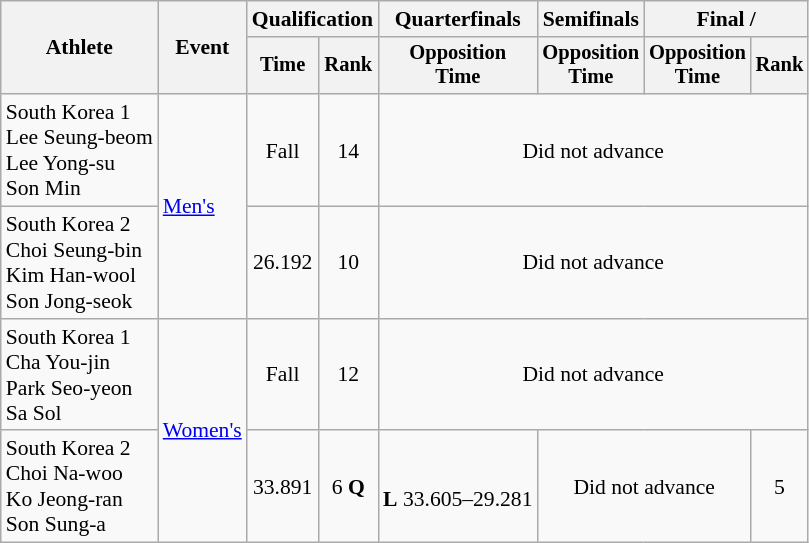<table class=wikitable style="font-size:90%; text-align:center;">
<tr>
<th rowspan="2">Athlete</th>
<th rowspan="2">Event</th>
<th colspan=2>Qualification</th>
<th>Quarterfinals</th>
<th>Semifinals</th>
<th colspan=2>Final / </th>
</tr>
<tr style="font-size:95%">
<th>Time</th>
<th>Rank</th>
<th>Opposition<br>Time</th>
<th>Opposition<br>Time</th>
<th>Opposition<br>Time</th>
<th>Rank</th>
</tr>
<tr>
<td align=left>South Korea 1<br>Lee Seung-beom<br>Lee Yong-su<br>Son Min</td>
<td align=left rowspan=2><a href='#'>Men's</a></td>
<td>Fall</td>
<td>14</td>
<td colspan=4>Did not advance</td>
</tr>
<tr>
<td align=left>South Korea 2<br>Choi Seung-bin<br>Kim Han-wool<br>Son Jong-seok</td>
<td>26.192</td>
<td>10</td>
<td colspan=4>Did not advance</td>
</tr>
<tr>
<td align=left>South Korea 1<br>Cha You-jin<br>Park Seo-yeon<br>Sa Sol</td>
<td align=left rowspan=2><a href='#'>Women's</a></td>
<td>Fall</td>
<td>12</td>
<td colspan=4>Did not advance</td>
</tr>
<tr>
<td align=left>South Korea 2<br>Choi Na-woo<br>Ko Jeong-ran<br>Son Sung-a</td>
<td>33.891</td>
<td>6 <strong>Q</strong></td>
<td><br><strong>L</strong> 33.605–29.281</td>
<td colspan=2>Did not advance</td>
<td>5</td>
</tr>
</table>
